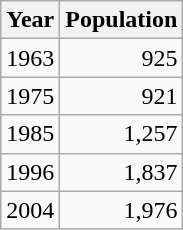<table class="wikitable">
<tr>
<th>Year</th>
<th>Population</th>
</tr>
<tr align="right">
<td>1963</td>
<td>925</td>
</tr>
<tr align="right">
<td>1975</td>
<td>921</td>
</tr>
<tr align="right">
<td>1985</td>
<td>1,257</td>
</tr>
<tr align="right">
<td>1996</td>
<td>1,837</td>
</tr>
<tr align="right">
<td>2004</td>
<td>1,976</td>
</tr>
</table>
